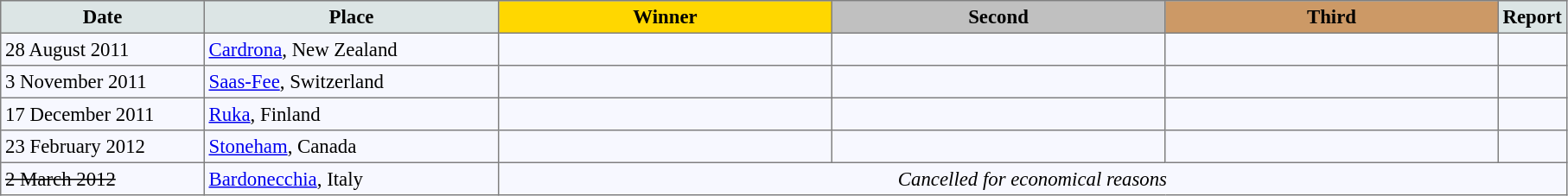<table bgcolor="#f7f8ff" cellpadding="3" cellspacing="0" border="1" style="font-size: 95%; border: gray solid 1px; border-collapse: collapse;">
<tr bgcolor="#CCCCCC">
<td align="center" bgcolor="#DCE5E5" width="150"><strong>Date</strong></td>
<td align="center" bgcolor="#DCE5E5" width="220"><strong>Place</strong></td>
<td align="center" bgcolor="gold" width="250"><strong>Winner</strong></td>
<td align="center" bgcolor="silver" width="250"><strong>Second</strong></td>
<td align="center" bgcolor="CC9966" width="250"><strong>Third</strong></td>
<td align="center" bgcolor="#DCE5E5"><strong>Report</strong></td>
</tr>
<tr align="left">
<td>28 August 2011</td>
<td> <a href='#'>Cardrona</a>, New Zealand</td>
<td></td>
<td></td>
<td></td>
<td></td>
</tr>
<tr align="left">
<td>3 November 2011</td>
<td> <a href='#'>Saas-Fee</a>, Switzerland</td>
<td></td>
<td></td>
<td></td>
<td></td>
</tr>
<tr align="left">
<td>17 December 2011</td>
<td> <a href='#'>Ruka</a>, Finland</td>
<td></td>
<td></td>
<td></td>
<td></td>
</tr>
<tr align="left">
<td>23 February 2012</td>
<td> <a href='#'>Stoneham</a>, Canada</td>
<td></td>
<td></td>
<td></td>
<td></td>
</tr>
<tr align="left">
<td><s>2 March 2012</s></td>
<td> <a href='#'>Bardonecchia</a>, Italy</td>
<td colspan="4" align="center"><em>Cancelled for economical reasons</em></td>
</tr>
</table>
